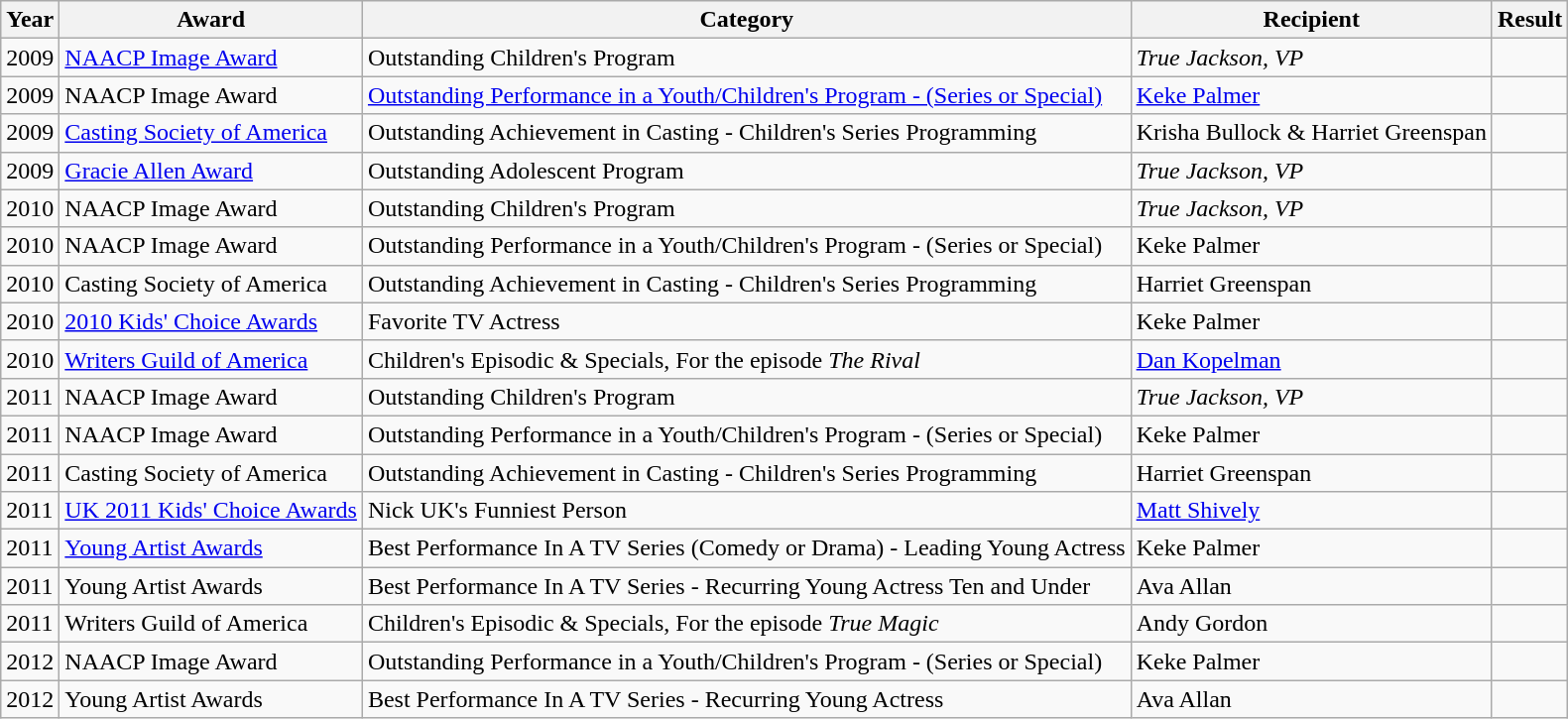<table class="wikitable">
<tr>
<th>Year</th>
<th>Award</th>
<th>Category</th>
<th>Recipient</th>
<th>Result</th>
</tr>
<tr>
<td>2009</td>
<td><a href='#'>NAACP Image Award</a></td>
<td>Outstanding Children's Program</td>
<td><em>True Jackson, VP</em></td>
<td></td>
</tr>
<tr>
<td>2009</td>
<td>NAACP Image Award</td>
<td><a href='#'>Outstanding Performance in a Youth/Children's Program - (Series or Special)</a></td>
<td><a href='#'>Keke Palmer</a></td>
<td></td>
</tr>
<tr>
<td>2009</td>
<td><a href='#'>Casting Society of America</a></td>
<td>Outstanding Achievement in Casting - Children's Series Programming</td>
<td>Krisha Bullock & Harriet Greenspan</td>
<td></td>
</tr>
<tr>
<td>2009</td>
<td><a href='#'>Gracie Allen Award</a></td>
<td>Outstanding Adolescent Program</td>
<td><em>True Jackson, VP</em></td>
<td></td>
</tr>
<tr>
<td>2010</td>
<td>NAACP Image Award</td>
<td>Outstanding Children's Program</td>
<td><em>True Jackson, VP</em></td>
<td></td>
</tr>
<tr>
<td>2010</td>
<td>NAACP Image Award</td>
<td>Outstanding Performance in a Youth/Children's Program - (Series or Special)</td>
<td>Keke Palmer</td>
<td></td>
</tr>
<tr>
<td>2010</td>
<td>Casting Society of America</td>
<td>Outstanding Achievement in Casting - Children's Series Programming</td>
<td>Harriet Greenspan</td>
<td></td>
</tr>
<tr>
<td>2010</td>
<td><a href='#'>2010 Kids' Choice Awards</a></td>
<td>Favorite TV Actress</td>
<td>Keke Palmer</td>
<td></td>
</tr>
<tr>
<td>2010</td>
<td><a href='#'>Writers Guild of America</a></td>
<td>Children's Episodic & Specials, For the episode <em>The Rival</em></td>
<td><a href='#'>Dan Kopelman</a></td>
<td></td>
</tr>
<tr>
<td>2011</td>
<td>NAACP Image Award</td>
<td>Outstanding Children's Program</td>
<td><em>True Jackson, VP</em></td>
<td></td>
</tr>
<tr>
<td>2011</td>
<td>NAACP Image Award</td>
<td>Outstanding Performance in a Youth/Children's Program - (Series or Special)</td>
<td>Keke Palmer</td>
<td></td>
</tr>
<tr>
<td>2011</td>
<td>Casting Society of America</td>
<td>Outstanding Achievement in Casting - Children's Series Programming</td>
<td>Harriet Greenspan</td>
<td></td>
</tr>
<tr>
<td>2011</td>
<td><a href='#'>UK 2011 Kids' Choice Awards</a></td>
<td>Nick UK's Funniest Person</td>
<td><a href='#'>Matt Shively</a></td>
<td></td>
</tr>
<tr>
<td>2011</td>
<td><a href='#'>Young Artist Awards</a></td>
<td>Best Performance In A TV Series (Comedy or Drama) - Leading Young Actress</td>
<td>Keke Palmer</td>
<td></td>
</tr>
<tr>
<td>2011</td>
<td>Young Artist Awards</td>
<td>Best Performance In A TV Series - Recurring Young Actress Ten and Under</td>
<td>Ava Allan</td>
<td></td>
</tr>
<tr>
<td>2011</td>
<td>Writers Guild of America</td>
<td>Children's Episodic & Specials, For the episode <em>True Magic</em></td>
<td>Andy Gordon</td>
<td></td>
</tr>
<tr>
<td>2012</td>
<td>NAACP Image Award</td>
<td>Outstanding Performance in a Youth/Children's Program - (Series or Special)</td>
<td>Keke Palmer</td>
<td></td>
</tr>
<tr>
<td>2012</td>
<td>Young Artist Awards</td>
<td>Best Performance In A TV Series - Recurring Young Actress</td>
<td>Ava Allan</td>
<td></td>
</tr>
</table>
